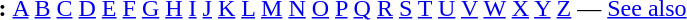<table id="toc" border="0">
<tr>
<th>:</th>
<td><a href='#'>A</a> <a href='#'>B</a> <a href='#'>C</a> <a href='#'>D</a> <a href='#'>E</a> <a href='#'>F</a> <a href='#'>G</a> <a href='#'>H</a> <a href='#'>I</a> <a href='#'>J</a> <a href='#'>K</a> <a href='#'>L</a> <a href='#'>M</a> <a href='#'>N</a> <a href='#'>O</a> <a href='#'>P</a> <a href='#'>Q</a> <a href='#'>R</a> <a href='#'>S</a> <a href='#'>T</a> <a href='#'>U</a> <a href='#'>V</a> <a href='#'>W</a> <a href='#'>X</a> <a href='#'>Y</a>  <a href='#'>Z</a> — <a href='#'>See also</a></td>
</tr>
</table>
